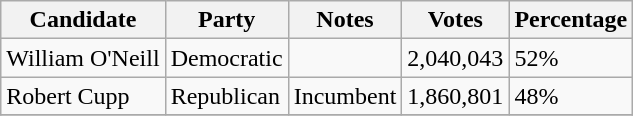<table class="sortable wikitable">
<tr>
<th>Candidate</th>
<th>Party</th>
<th>Notes</th>
<th>Votes</th>
<th>Percentage</th>
</tr>
<tr>
<td>William O'Neill</td>
<td>Democratic</td>
<td></td>
<td>2,040,043</td>
<td>52%</td>
</tr>
<tr>
<td>Robert Cupp</td>
<td>Republican</td>
<td>Incumbent</td>
<td>1,860,801</td>
<td>48%</td>
</tr>
<tr>
</tr>
</table>
